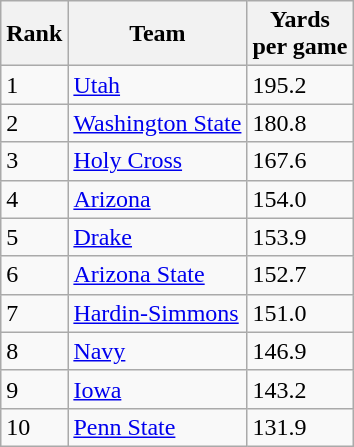<table class="wikitable sortable">
<tr>
<th>Rank</th>
<th>Team</th>
<th>Yards<br>per game</th>
</tr>
<tr>
<td>1</td>
<td><a href='#'>Utah</a></td>
<td>195.2</td>
</tr>
<tr>
<td>2</td>
<td><a href='#'>Washington State</a></td>
<td>180.8</td>
</tr>
<tr>
<td>3</td>
<td><a href='#'>Holy Cross</a></td>
<td>167.6</td>
</tr>
<tr>
<td>4</td>
<td><a href='#'>Arizona</a></td>
<td>154.0</td>
</tr>
<tr>
<td>5</td>
<td><a href='#'>Drake</a></td>
<td>153.9</td>
</tr>
<tr>
<td>6</td>
<td><a href='#'>Arizona State</a></td>
<td>152.7</td>
</tr>
<tr>
<td>7</td>
<td><a href='#'>Hardin-Simmons</a></td>
<td>151.0</td>
</tr>
<tr>
<td>8</td>
<td><a href='#'>Navy</a></td>
<td>146.9</td>
</tr>
<tr>
<td>9</td>
<td><a href='#'>Iowa</a></td>
<td>143.2</td>
</tr>
<tr>
<td>10</td>
<td><a href='#'>Penn State</a></td>
<td>131.9</td>
</tr>
</table>
